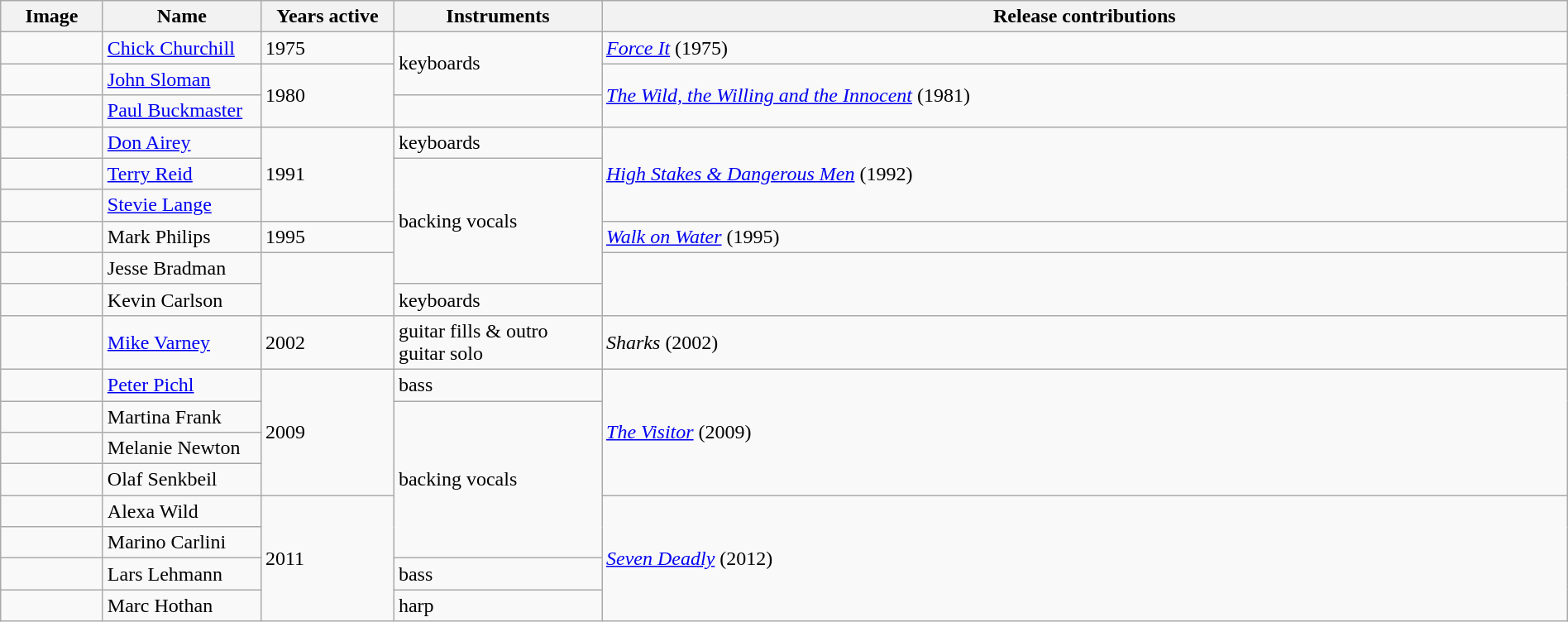<table class="wikitable" border="1" width="100%">
<tr>
<th width="75">Image</th>
<th width="120">Name</th>
<th width="100">Years active</th>
<th width="160">Instruments</th>
<th>Release contributions</th>
</tr>
<tr>
<td></td>
<td><a href='#'>Chick Churchill</a></td>
<td>1975</td>
<td rowspan="2">keyboards</td>
<td><em><a href='#'>Force It</a></em> (1975)</td>
</tr>
<tr>
<td></td>
<td><a href='#'>John Sloman</a></td>
<td rowspan="2">1980</td>
<td rowspan="2"><em><a href='#'>The Wild, the Willing and the Innocent</a></em> (1981)</td>
</tr>
<tr>
<td></td>
<td><a href='#'>Paul Buckmaster</a></td>
<td></td>
</tr>
<tr>
<td></td>
<td><a href='#'>Don Airey</a></td>
<td rowspan="3">1991</td>
<td>keyboards</td>
<td rowspan="3"><em><a href='#'>High Stakes & Dangerous Men</a></em> (1992)</td>
</tr>
<tr>
<td></td>
<td><a href='#'>Terry Reid</a></td>
<td rowspan="4">backing vocals</td>
</tr>
<tr>
<td></td>
<td><a href='#'>Stevie Lange</a></td>
</tr>
<tr>
<td></td>
<td>Mark Philips</td>
<td>1995</td>
<td><em><a href='#'>Walk on Water</a></em> (1995)</td>
</tr>
<tr>
<td></td>
<td>Jesse Bradman</td>
<td rowspan="2"></td>
<td rowspan="2"></td>
</tr>
<tr>
<td></td>
<td>Kevin Carlson</td>
<td>keyboards</td>
</tr>
<tr>
<td></td>
<td><a href='#'>Mike Varney</a></td>
<td>2002</td>
<td>guitar fills & outro guitar solo</td>
<td><em>Sharks</em> (2002)</td>
</tr>
<tr>
<td></td>
<td><a href='#'>Peter Pichl</a></td>
<td rowspan="4">2009</td>
<td>bass</td>
<td rowspan="4"><em><a href='#'>The Visitor</a></em> (2009)</td>
</tr>
<tr>
<td></td>
<td>Martina Frank</td>
<td rowspan="5">backing vocals</td>
</tr>
<tr>
<td></td>
<td>Melanie Newton</td>
</tr>
<tr>
<td></td>
<td>Olaf Senkbeil</td>
</tr>
<tr>
<td></td>
<td>Alexa Wild</td>
<td rowspan="4">2011</td>
<td rowspan="4"><em><a href='#'>Seven Deadly</a></em> (2012)</td>
</tr>
<tr>
<td></td>
<td>Marino Carlini</td>
</tr>
<tr>
<td></td>
<td>Lars Lehmann</td>
<td>bass</td>
</tr>
<tr>
<td></td>
<td>Marc Hothan</td>
<td>harp</td>
</tr>
</table>
